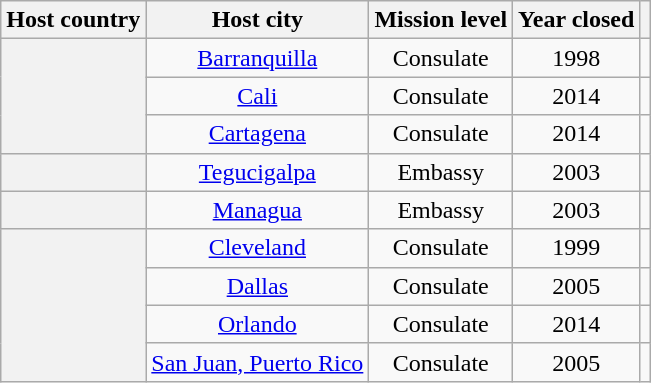<table class="wikitable plainrowheaders" style="text-align:center;">
<tr>
<th scope="col">Host country</th>
<th scope="col">Host city</th>
<th scope="col">Mission level</th>
<th scope="col">Year closed</th>
<th scope="col"></th>
</tr>
<tr>
<th scope="row" rowspan="3"></th>
<td><a href='#'>Barranquilla</a></td>
<td>Consulate</td>
<td>1998</td>
<td></td>
</tr>
<tr>
<td><a href='#'>Cali</a></td>
<td>Consulate</td>
<td>2014</td>
<td></td>
</tr>
<tr>
<td><a href='#'>Cartagena</a></td>
<td>Consulate</td>
<td>2014</td>
<td></td>
</tr>
<tr>
<th scope="row"></th>
<td><a href='#'>Tegucigalpa</a></td>
<td>Embassy</td>
<td>2003</td>
<td></td>
</tr>
<tr>
<th scope="row"></th>
<td><a href='#'>Managua</a></td>
<td>Embassy</td>
<td>2003</td>
<td></td>
</tr>
<tr>
<th scope="row" rowspan="4"></th>
<td><a href='#'>Cleveland</a></td>
<td>Consulate</td>
<td>1999</td>
<td></td>
</tr>
<tr>
<td><a href='#'>Dallas</a></td>
<td>Consulate</td>
<td>2005</td>
<td></td>
</tr>
<tr>
<td><a href='#'>Orlando</a></td>
<td>Consulate</td>
<td>2014</td>
<td></td>
</tr>
<tr>
<td><a href='#'>San Juan, Puerto Rico</a></td>
<td>Consulate</td>
<td>2005</td>
<td></td>
</tr>
</table>
